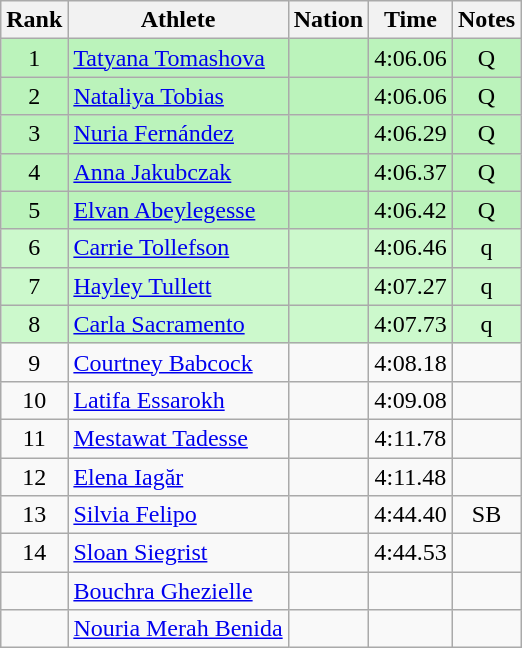<table class="wikitable sortable" style="text-align:center">
<tr>
<th>Rank</th>
<th>Athlete</th>
<th>Nation</th>
<th>Time</th>
<th>Notes</th>
</tr>
<tr bgcolor=bbf3bb>
<td>1</td>
<td align=left><a href='#'>Tatyana Tomashova</a></td>
<td align=left></td>
<td>4:06.06</td>
<td>Q</td>
</tr>
<tr bgcolor=bbf3bb>
<td>2</td>
<td align=left><a href='#'>Nataliya Tobias</a></td>
<td align=left></td>
<td>4:06.06</td>
<td>Q</td>
</tr>
<tr bgcolor=bbf3bb>
<td>3</td>
<td align=left><a href='#'>Nuria Fernández</a></td>
<td align=left></td>
<td>4:06.29</td>
<td>Q</td>
</tr>
<tr bgcolor=bbf3bb>
<td>4</td>
<td align=left><a href='#'>Anna Jakubczak</a></td>
<td align=left></td>
<td>4:06.37</td>
<td>Q</td>
</tr>
<tr bgcolor=bbf3bb>
<td>5</td>
<td align=left><a href='#'>Elvan Abeylegesse</a></td>
<td align=left></td>
<td>4:06.42</td>
<td>Q</td>
</tr>
<tr bgcolor=ccf9cc>
<td>6</td>
<td align=left><a href='#'>Carrie Tollefson</a></td>
<td align=left></td>
<td>4:06.46</td>
<td>q</td>
</tr>
<tr bgcolor=ccf9cc>
<td>7</td>
<td align=left><a href='#'>Hayley Tullett</a></td>
<td align=left></td>
<td>4:07.27</td>
<td>q</td>
</tr>
<tr bgcolor=ccf9cc>
<td>8</td>
<td align=left><a href='#'>Carla Sacramento</a></td>
<td align=left></td>
<td>4:07.73</td>
<td>q</td>
</tr>
<tr>
<td>9</td>
<td align=left><a href='#'>Courtney Babcock</a></td>
<td align=left></td>
<td>4:08.18</td>
<td></td>
</tr>
<tr>
<td>10</td>
<td align=left><a href='#'>Latifa Essarokh</a></td>
<td align=left></td>
<td>4:09.08</td>
<td></td>
</tr>
<tr>
<td>11</td>
<td align=left><a href='#'>Mestawat Tadesse</a></td>
<td align=left></td>
<td>4:11.78</td>
<td></td>
</tr>
<tr>
<td>12</td>
<td align=left><a href='#'>Elena Iagăr</a></td>
<td align=left></td>
<td>4:11.48</td>
<td></td>
</tr>
<tr>
<td>13</td>
<td align=left><a href='#'>Silvia Felipo</a></td>
<td align=left></td>
<td>4:44.40</td>
<td>SB</td>
</tr>
<tr>
<td>14</td>
<td align=left><a href='#'>Sloan Siegrist</a></td>
<td align=left></td>
<td>4:44.53</td>
<td></td>
</tr>
<tr>
<td></td>
<td align=left><a href='#'>Bouchra Ghezielle</a></td>
<td align=left></td>
<td></td>
<td></td>
</tr>
<tr>
<td></td>
<td align=left><a href='#'>Nouria Merah Benida</a></td>
<td align=left></td>
<td></td>
<td></td>
</tr>
</table>
